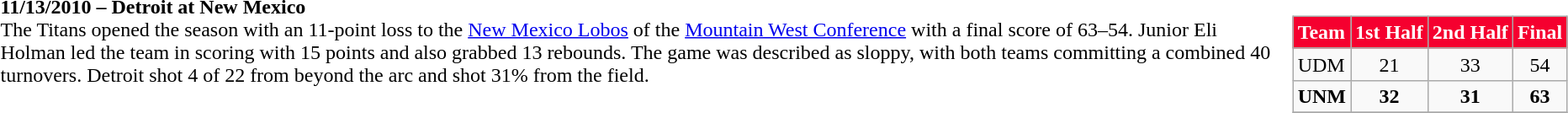<table>
<tr>
<td><br><table class="wikitable" style="float:right; margin-left:1em;">
<tr style="background: #F5002F; color: #FFFFFF">
<td><strong>Team</strong></td>
<td><strong>1st Half</strong></td>
<td><strong>2nd Half</strong></td>
<td><strong>Final</strong></td>
</tr>
<tr>
<td>UDM</td>
<td align=center>21</td>
<td align=center>33</td>
<td align=center>54</td>
</tr>
<tr>
<td><strong>UNM</strong></td>
<td align=center><strong>32</strong></td>
<td align=center><strong>31</strong></td>
<td align=center><strong>63</strong></td>
</tr>
<tr>
</tr>
</table>
<strong>11/13/2010 – Detroit at New Mexico</strong><br>
The Titans opened the season with an 11-point loss to the <a href='#'>New Mexico Lobos</a> of the <a href='#'>Mountain West Conference</a> with a final score of 63–54. Junior Eli Holman led the team in scoring with 15 points and also grabbed 13 rebounds. The game was described as sloppy, with both teams committing a combined 40 turnovers. Detroit shot 4 of 22 from beyond the arc and shot 31% from the field.</td>
</tr>
</table>
